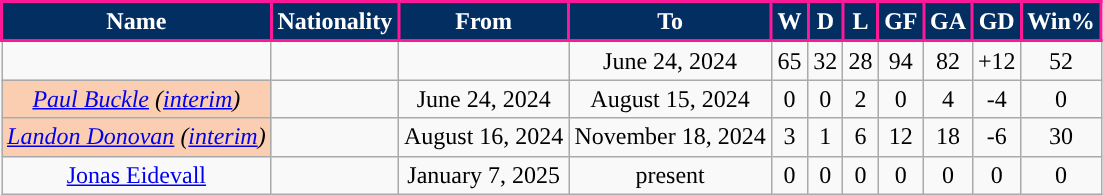<table class="wikitable" style="text-align: center;">
<tr>
<th style="background:#032E62; color:white; border:2px solid #FC1896;">Name</th>
<th style="background:#032E62; color:white; border:2px solid #FC1896;">Nationality</th>
<th style="background:#032E62; color:white; border:2px solid #FC1896;">From</th>
<th style="background:#032E62; color:white; border:2px solid #FC1896;">To</th>
<th style="background:#032E62; color:white; border:2px solid #FC1896;">W</th>
<th style="background:#032E62; color:white; border:2px solid #FC1896;">D</th>
<th style="background:#032E62; color:white; border:2px solid #FC1896;">L</th>
<th style="background:#032E62; color:white; border:2px solid #FC1896;">GF</th>
<th style="background:#032E62; color:white; border:2px solid #FC1896;">GA</th>
<th style="background:#032E62; color:white; border:2px solid #FC1896;">GD</th>
<th style="background:#032E62; color:white; border:2px solid #FC1896;">Win%</th>
</tr>
<tr>
<td></td>
<td></td>
<td style="text-align:center;"></td>
<td style="text-align:center;">June 24, 2024</td>
<td>65</td>
<td>32</td>
<td>28</td>
<td>94</td>
<td>82</td>
<td>+12</td>
<td>52</td>
</tr>
<tr>
<td bgcolor="#FBCEB1"><em><a href='#'>Paul Buckle</a> (<a href='#'>interim</a>)</em></td>
<td></td>
<td>June 24, 2024</td>
<td>August 15, 2024</td>
<td>0</td>
<td>0</td>
<td>2</td>
<td>0</td>
<td>4</td>
<td>-4</td>
<td>0</td>
</tr>
<tr>
<td bgcolor="#FBCEB1"><em><a href='#'>Landon Donovan</a> (<a href='#'>interim</a>)</em></td>
<td></td>
<td>August 16, 2024</td>
<td>November 18, 2024</td>
<td>3</td>
<td>1</td>
<td>6</td>
<td>12</td>
<td>18</td>
<td>-6</td>
<td>30</td>
</tr>
<tr>
<td><a href='#'>Jonas Eidevall</a></td>
<td></td>
<td>January 7, 2025</td>
<td>present</td>
<td>0</td>
<td>0</td>
<td>0</td>
<td>0</td>
<td>0</td>
<td>0</td>
<td>0</td>
</tr>
</table>
